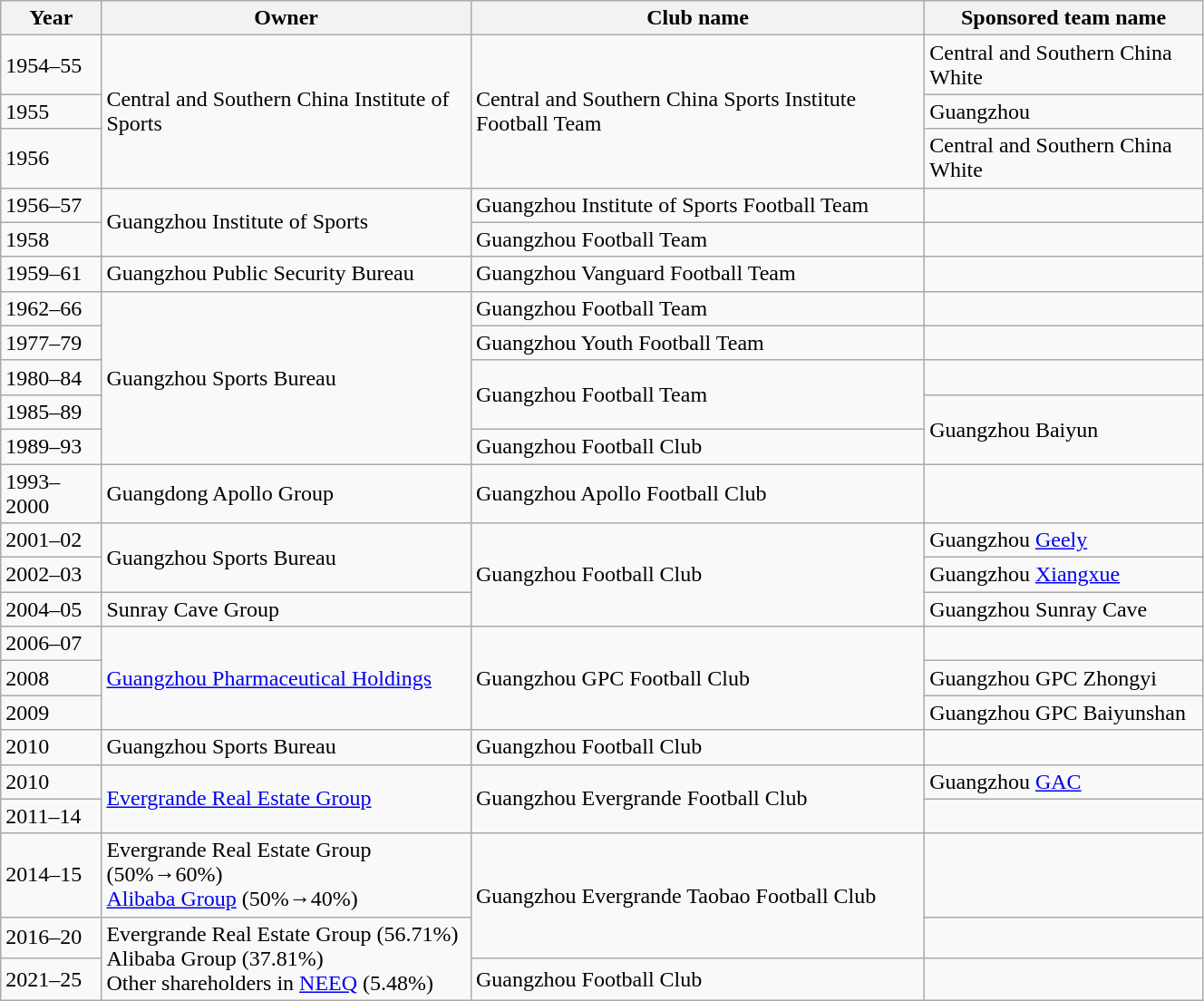<table class="wikitable" width=70%>
<tr>
<th>Year</th>
<th>Owner</th>
<th>Club name</th>
<th>Sponsored team name</th>
</tr>
<tr>
<td>1954–55</td>
<td rowspan="3">Central and Southern China Institute of Sports</td>
<td rowspan="3">Central and Southern China Sports Institute Football Team</td>
<td>Central and Southern China White</td>
</tr>
<tr>
<td>1955</td>
<td>Guangzhou</td>
</tr>
<tr>
<td>1956</td>
<td>Central and Southern China White</td>
</tr>
<tr>
<td>1956–57</td>
<td rowspan="2">Guangzhou Institute of Sports</td>
<td>Guangzhou Institute of Sports Football Team</td>
<td></td>
</tr>
<tr>
<td>1958</td>
<td>Guangzhou Football Team</td>
<td></td>
</tr>
<tr>
<td>1959–61</td>
<td>Guangzhou Public Security Bureau</td>
<td>Guangzhou Vanguard Football Team</td>
<td></td>
</tr>
<tr>
<td>1962–66</td>
<td rowspan="5">Guangzhou Sports Bureau</td>
<td>Guangzhou Football Team</td>
<td></td>
</tr>
<tr>
<td>1977–79</td>
<td>Guangzhou Youth Football Team</td>
<td></td>
</tr>
<tr>
<td>1980–84</td>
<td rowspan="2">Guangzhou Football Team</td>
<td></td>
</tr>
<tr>
<td>1985–89</td>
<td rowspan="2">Guangzhou Baiyun</td>
</tr>
<tr>
<td>1989–93</td>
<td>Guangzhou Football Club</td>
</tr>
<tr>
<td>1993–2000</td>
<td>Guangdong Apollo Group</td>
<td>Guangzhou Apollo Football Club</td>
<td></td>
</tr>
<tr>
<td>2001–02</td>
<td rowspan="2">Guangzhou Sports Bureau</td>
<td rowspan="3">Guangzhou Football Club</td>
<td>Guangzhou <a href='#'>Geely</a></td>
</tr>
<tr>
<td>2002–03</td>
<td>Guangzhou <a href='#'>Xiangxue</a></td>
</tr>
<tr>
<td>2004–05</td>
<td>Sunray Cave Group</td>
<td>Guangzhou Sunray Cave</td>
</tr>
<tr>
<td>2006–07</td>
<td rowspan="3"><a href='#'>Guangzhou Pharmaceutical Holdings</a></td>
<td rowspan="3">Guangzhou GPC Football Club</td>
<td></td>
</tr>
<tr>
<td>2008</td>
<td>Guangzhou GPC Zhongyi</td>
</tr>
<tr>
<td>2009</td>
<td>Guangzhou GPC Baiyunshan</td>
</tr>
<tr>
<td>2010</td>
<td>Guangzhou Sports Bureau</td>
<td>Guangzhou Football Club</td>
<td></td>
</tr>
<tr>
<td>2010</td>
<td rowspan="2"><a href='#'>Evergrande Real Estate Group</a></td>
<td rowspan="2">Guangzhou Evergrande Football Club</td>
<td>Guangzhou <a href='#'>GAC</a></td>
</tr>
<tr>
<td>2011–14</td>
<td></td>
</tr>
<tr>
<td>2014–15</td>
<td>Evergrande Real Estate Group (50%→60%)<br><a href='#'>Alibaba Group</a> (50%→40%)</td>
<td rowspan="2">Guangzhou Evergrande Taobao Football Club</td>
<td></td>
</tr>
<tr>
<td>2016–20</td>
<td rowspan="2">Evergrande Real Estate Group (56.71%)<br>Alibaba Group (37.81%)<br>Other shareholders in <a href='#'>NEEQ</a> (5.48%)</td>
<td></td>
</tr>
<tr>
<td>2021–25</td>
<td>Guangzhou Football Club</td>
<td></td>
</tr>
</table>
